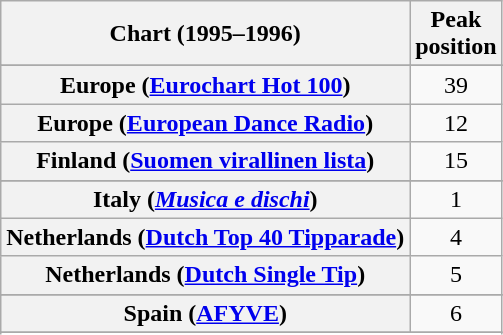<table class="wikitable sortable plainrowheaders" style="text-align:center">
<tr>
<th>Chart (1995–1996)</th>
<th>Peak<br>position</th>
</tr>
<tr>
</tr>
<tr>
</tr>
<tr>
</tr>
<tr>
<th scope="row">Europe (<a href='#'>Eurochart Hot 100</a>)</th>
<td>39</td>
</tr>
<tr>
<th scope="row">Europe (<a href='#'>European Dance Radio</a>)</th>
<td>12</td>
</tr>
<tr>
<th scope="row">Finland (<a href='#'>Suomen virallinen lista</a>)</th>
<td>15</td>
</tr>
<tr>
</tr>
<tr>
</tr>
<tr>
<th scope="row">Italy (<em><a href='#'>Musica e dischi</a></em>)</th>
<td>1</td>
</tr>
<tr>
<th scope="row">Netherlands (<a href='#'>Dutch Top 40 Tipparade</a>)</th>
<td>4</td>
</tr>
<tr>
<th scope="row">Netherlands (<a href='#'>Dutch Single Tip</a>)</th>
<td>5</td>
</tr>
<tr>
</tr>
<tr>
<th scope="row">Spain (<a href='#'>AFYVE</a>)</th>
<td>6</td>
</tr>
<tr>
</tr>
<tr>
</tr>
<tr>
</tr>
</table>
